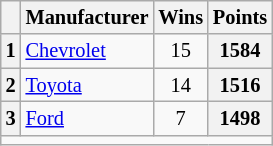<table class="wikitable" style="font-size:85%; text-align:center;">
<tr>
<th></th>
<th>Manufacturer</th>
<th>Wins</th>
<th>Points</th>
</tr>
<tr>
<th>1</th>
<td align=left><a href='#'>Chevrolet</a></td>
<td>15</td>
<th>1584</th>
</tr>
<tr>
<th>2</th>
<td align=left><a href='#'>Toyota</a></td>
<td>14</td>
<th>1516</th>
</tr>
<tr>
<th>3</th>
<td align=left><a href='#'>Ford</a></td>
<td>7</td>
<th>1498</th>
</tr>
<tr>
<td colspan="4"></td>
</tr>
</table>
